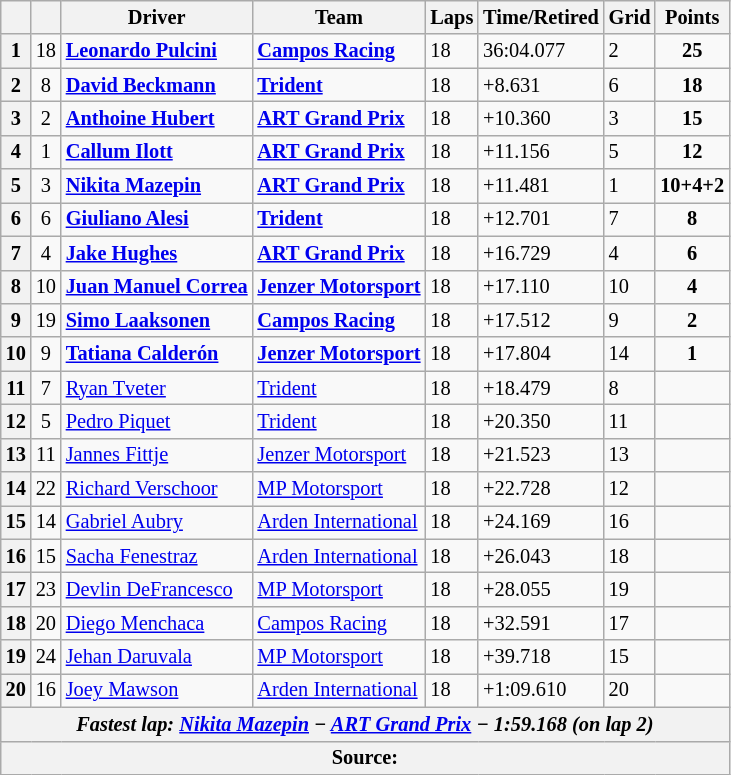<table class="wikitable" style="font-size:85%">
<tr>
<th></th>
<th></th>
<th>Driver</th>
<th>Team</th>
<th>Laps</th>
<th>Time/Retired</th>
<th>Grid</th>
<th>Points</th>
</tr>
<tr>
<th>1</th>
<td align="center">18</td>
<td><strong> <a href='#'>Leonardo Pulcini</a></strong></td>
<td><strong><a href='#'>Campos Racing</a></strong></td>
<td>18</td>
<td>36:04.077</td>
<td>2</td>
<td align="center"><strong>25</strong></td>
</tr>
<tr>
<th>2</th>
<td align="center">8</td>
<td><strong> <a href='#'>David Beckmann</a></strong></td>
<td><strong><a href='#'>Trident</a></strong></td>
<td>18</td>
<td>+8.631</td>
<td>6</td>
<td align="center"><strong>18</strong></td>
</tr>
<tr>
<th>3</th>
<td align="center">2</td>
<td><strong> <a href='#'>Anthoine Hubert</a></strong></td>
<td><strong><a href='#'>ART Grand Prix</a></strong></td>
<td>18</td>
<td>+10.360</td>
<td>3</td>
<td align="center"><strong>15</strong></td>
</tr>
<tr>
<th>4</th>
<td align="center">1</td>
<td><strong> <a href='#'>Callum Ilott</a></strong></td>
<td><strong><a href='#'>ART Grand Prix</a></strong></td>
<td>18</td>
<td>+11.156</td>
<td>5</td>
<td align="center"><strong>12</strong></td>
</tr>
<tr>
<th>5</th>
<td align="center">3</td>
<td><strong> <a href='#'>Nikita Mazepin</a></strong></td>
<td><strong><a href='#'>ART Grand Prix</a></strong></td>
<td>18</td>
<td>+11.481</td>
<td>1</td>
<td align="center"><strong>10+4+2</strong></td>
</tr>
<tr>
<th>6</th>
<td align="center">6</td>
<td><strong> <a href='#'>Giuliano Alesi</a></strong></td>
<td><strong><a href='#'>Trident</a></strong></td>
<td>18</td>
<td>+12.701</td>
<td>7</td>
<td align="center"><strong>8</strong></td>
</tr>
<tr>
<th>7</th>
<td align="center">4</td>
<td><strong> <a href='#'>Jake Hughes</a></strong></td>
<td><strong><a href='#'>ART Grand Prix</a></strong></td>
<td>18</td>
<td>+16.729</td>
<td>4</td>
<td align="center"><strong>6</strong></td>
</tr>
<tr>
<th>8</th>
<td align="center">10</td>
<td><strong> <a href='#'>Juan Manuel Correa</a></strong></td>
<td><strong><a href='#'>Jenzer Motorsport</a></strong></td>
<td>18</td>
<td>+17.110</td>
<td>10</td>
<td align="center"><strong>4</strong></td>
</tr>
<tr>
<th>9</th>
<td align="center">19</td>
<td><strong> <a href='#'>Simo Laaksonen</a></strong></td>
<td><strong><a href='#'>Campos Racing</a></strong></td>
<td>18</td>
<td>+17.512</td>
<td>9</td>
<td align="center"><strong>2</strong></td>
</tr>
<tr>
<th>10</th>
<td align="center">9</td>
<td><strong> <a href='#'>Tatiana Calderón</a></strong></td>
<td><strong><a href='#'>Jenzer Motorsport</a></strong></td>
<td>18</td>
<td>+17.804</td>
<td>14</td>
<td align="center"><strong>1</strong></td>
</tr>
<tr>
<th>11</th>
<td align="center">7</td>
<td> <a href='#'>Ryan Tveter</a></td>
<td><a href='#'>Trident</a></td>
<td>18</td>
<td>+18.479</td>
<td>8</td>
<td></td>
</tr>
<tr>
<th>12</th>
<td align="center">5</td>
<td> <a href='#'>Pedro Piquet</a></td>
<td><a href='#'>Trident</a></td>
<td>18</td>
<td>+20.350</td>
<td>11</td>
<td></td>
</tr>
<tr>
<th>13</th>
<td align="center">11</td>
<td> <a href='#'>Jannes Fittje</a></td>
<td><a href='#'>Jenzer Motorsport</a></td>
<td>18</td>
<td>+21.523</td>
<td>13</td>
<td></td>
</tr>
<tr>
<th>14</th>
<td align="center">22</td>
<td> <a href='#'>Richard Verschoor</a></td>
<td><a href='#'>MP Motorsport</a></td>
<td>18</td>
<td>+22.728</td>
<td>12</td>
<td></td>
</tr>
<tr>
<th>15</th>
<td align="center">14</td>
<td> <a href='#'>Gabriel Aubry</a></td>
<td><a href='#'>Arden International</a></td>
<td>18</td>
<td>+24.169</td>
<td>16</td>
<td></td>
</tr>
<tr>
<th>16</th>
<td align="center">15</td>
<td> <a href='#'>Sacha Fenestraz</a></td>
<td><a href='#'>Arden International</a></td>
<td>18</td>
<td>+26.043</td>
<td>18</td>
<td></td>
</tr>
<tr>
<th>17</th>
<td align="center">23</td>
<td> <a href='#'>Devlin DeFrancesco</a></td>
<td><a href='#'>MP Motorsport</a></td>
<td>18</td>
<td>+28.055</td>
<td>19</td>
<td></td>
</tr>
<tr>
<th>18</th>
<td align="center">20</td>
<td> <a href='#'>Diego Menchaca</a></td>
<td><a href='#'>Campos Racing</a></td>
<td>18</td>
<td>+32.591</td>
<td>17</td>
<td></td>
</tr>
<tr>
<th>19</th>
<td align="center">24</td>
<td> <a href='#'>Jehan Daruvala</a></td>
<td><a href='#'>MP Motorsport</a></td>
<td>18</td>
<td>+39.718</td>
<td>15</td>
<td></td>
</tr>
<tr>
<th>20</th>
<td align="center">16</td>
<td> <a href='#'>Joey Mawson</a></td>
<td><a href='#'>Arden International</a></td>
<td>18</td>
<td>+1:09.610</td>
<td>20</td>
<td></td>
</tr>
<tr>
<th colspan="8"><em>Fastest lap: <strong><a href='#'>Nikita Mazepin</a> − <a href='#'>ART Grand Prix</a> − 1:59.168 (on lap 2)<strong><em></th>
</tr>
<tr>
<th colspan="8">Source:</th>
</tr>
</table>
